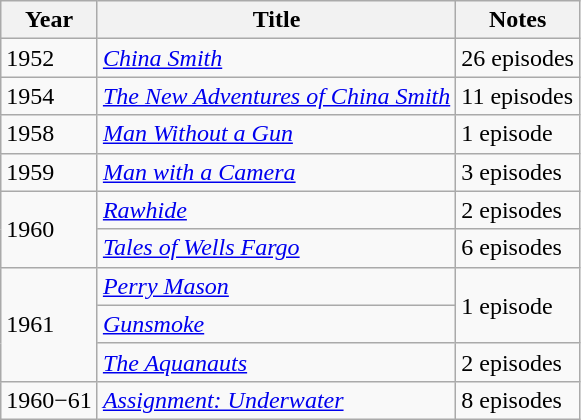<table class="wikitable">
<tr>
<th>Year</th>
<th>Title</th>
<th>Notes</th>
</tr>
<tr>
<td>1952</td>
<td><em><a href='#'>China Smith</a></em></td>
<td>26 episodes</td>
</tr>
<tr>
<td>1954</td>
<td><em><a href='#'>The New Adventures of China Smith</a></em></td>
<td>11 episodes</td>
</tr>
<tr>
<td>1958</td>
<td><em><a href='#'>Man Without a Gun</a></em></td>
<td>1 episode</td>
</tr>
<tr>
<td>1959</td>
<td><em><a href='#'>Man with a Camera</a></em></td>
<td>3 episodes</td>
</tr>
<tr>
<td rowspan=2>1960</td>
<td><em><a href='#'>Rawhide</a></em></td>
<td>2 episodes</td>
</tr>
<tr>
<td><em><a href='#'>Tales of Wells Fargo</a></em></td>
<td>6 episodes</td>
</tr>
<tr>
<td rowspan=3>1961</td>
<td><em><a href='#'>Perry Mason</a></em></td>
<td rowspan=2>1 episode</td>
</tr>
<tr>
<td><em><a href='#'>Gunsmoke</a></em></td>
</tr>
<tr>
<td><em><a href='#'>The Aquanauts</a></em></td>
<td>2 episodes</td>
</tr>
<tr>
<td>1960−61</td>
<td><em><a href='#'>Assignment: Underwater</a></em></td>
<td>8 episodes</td>
</tr>
</table>
